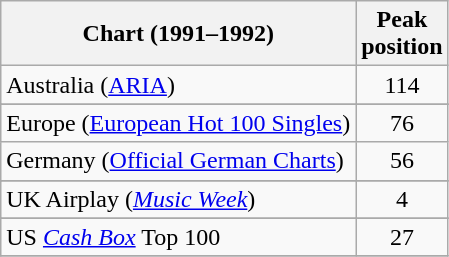<table class="wikitable sortable">
<tr>
<th>Chart (1991–1992)</th>
<th>Peak<br>position</th>
</tr>
<tr>
<td align="left">Australia (<a href='#'>ARIA</a>)</td>
<td align="center">114</td>
</tr>
<tr>
</tr>
<tr>
</tr>
<tr>
</tr>
<tr>
<td align="left">Europe (<a href='#'>European Hot 100 Singles</a>)</td>
<td align="center">76</td>
</tr>
<tr>
<td align="left">Germany (<a href='#'>Official German Charts</a>)</td>
<td align="center">56</td>
</tr>
<tr>
</tr>
<tr>
<td>UK Airplay (<em><a href='#'>Music Week</a></em>)</td>
<td align="center">4</td>
</tr>
<tr>
</tr>
<tr>
</tr>
<tr>
</tr>
<tr>
<td>US <a href='#'><em>Cash Box</em></a> Top 100</td>
<td align="center">27</td>
</tr>
<tr>
</tr>
</table>
